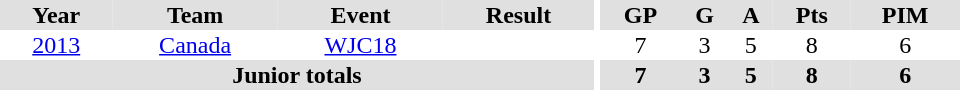<table border="0" cellpadding="1" cellspacing="0" ID="Table3" style="text-align:center; width:40em">
<tr bgcolor="#e0e0e0">
<th>Year</th>
<th>Team</th>
<th>Event</th>
<th>Result</th>
<th rowspan="99" bgcolor="#ffffff"></th>
<th>GP</th>
<th>G</th>
<th>A</th>
<th>Pts</th>
<th>PIM</th>
</tr>
<tr>
<td><a href='#'>2013</a></td>
<td><a href='#'>Canada</a></td>
<td><a href='#'>WJC18</a></td>
<td></td>
<td>7</td>
<td>3</td>
<td>5</td>
<td>8</td>
<td>6</td>
</tr>
<tr bgcolor="#e0e0e0">
<th colspan=4>Junior totals</th>
<th>7</th>
<th>3</th>
<th>5</th>
<th>8</th>
<th>6</th>
</tr>
</table>
